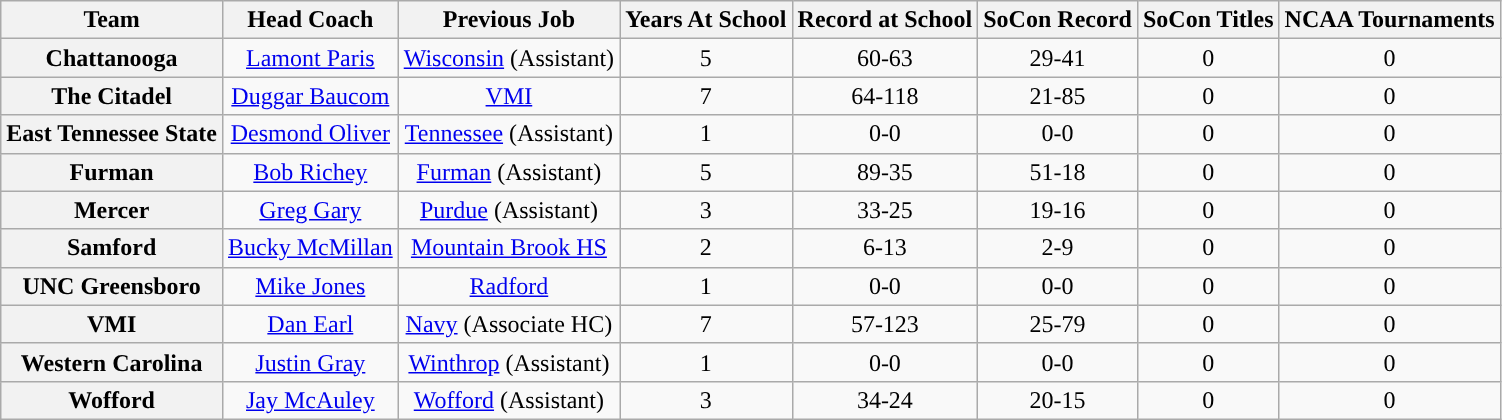<table class="wikitable sortable" style="text-align:center">
<tr>
<th>Team</th>
<th>Head Coach</th>
<th>Previous Job</th>
<th>Years At School</th>
<th>Record at School</th>
<th>SoCon Record</th>
<th>SoCon Titles</th>
<th>NCAA Tournaments</th>
</tr>
<tr>
<th>Chattanooga</th>
<td><a href='#'>Lamont Paris</a></td>
<td><a href='#'>Wisconsin</a> (Assistant)</td>
<td>5</td>
<td>60-63</td>
<td>29-41</td>
<td>0</td>
<td>0</td>
</tr>
<tr>
<th>The Citadel</th>
<td><a href='#'>Duggar Baucom</a></td>
<td><a href='#'>VMI</a></td>
<td>7</td>
<td>64-118</td>
<td>21-85</td>
<td>0</td>
<td>0</td>
</tr>
<tr>
<th>East Tennessee State</th>
<td><a href='#'>Desmond Oliver</a></td>
<td><a href='#'>Tennessee</a> (Assistant)</td>
<td>1</td>
<td>0-0</td>
<td>0-0</td>
<td>0</td>
<td>0</td>
</tr>
<tr>
<th>Furman</th>
<td><a href='#'>Bob Richey</a></td>
<td><a href='#'>Furman</a> (Assistant)</td>
<td>5</td>
<td>89-35</td>
<td>51-18</td>
<td>0</td>
<td>0</td>
</tr>
<tr>
<th>Mercer</th>
<td><a href='#'>Greg Gary</a></td>
<td><a href='#'>Purdue</a> (Assistant)</td>
<td>3</td>
<td>33-25</td>
<td>19-16</td>
<td>0</td>
<td>0</td>
</tr>
<tr>
<th>Samford</th>
<td><a href='#'>Bucky McMillan</a></td>
<td><a href='#'>Mountain Brook HS</a></td>
<td>2</td>
<td>6-13</td>
<td>2-9</td>
<td>0</td>
<td>0</td>
</tr>
<tr>
<th>UNC Greensboro</th>
<td><a href='#'>Mike Jones</a></td>
<td><a href='#'>Radford</a></td>
<td>1</td>
<td>0-0</td>
<td>0-0</td>
<td>0</td>
<td>0</td>
</tr>
<tr>
<th>VMI</th>
<td><a href='#'>Dan Earl</a></td>
<td><a href='#'>Navy</a> (Associate HC)</td>
<td>7</td>
<td>57-123</td>
<td>25-79</td>
<td>0</td>
<td>0</td>
</tr>
<tr>
<th>Western Carolina</th>
<td><a href='#'>Justin Gray</a></td>
<td><a href='#'>Winthrop</a> (Assistant)</td>
<td>1</td>
<td>0-0</td>
<td>0-0</td>
<td>0</td>
<td>0</td>
</tr>
<tr>
<th>Wofford</th>
<td><a href='#'>Jay McAuley</a></td>
<td><a href='#'>Wofford</a> (Assistant)</td>
<td>3</td>
<td>34-24</td>
<td>20-15</td>
<td>0</td>
<td>0</td>
</tr>
</table>
